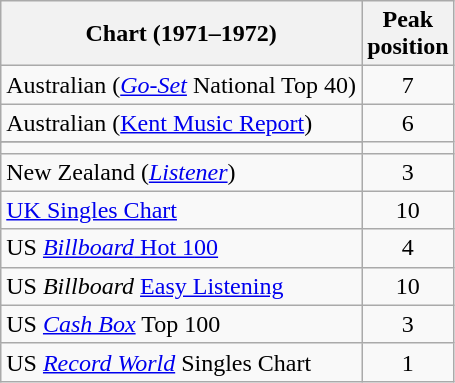<table class="wikitable sortable">
<tr>
<th align="left">Chart (1971–1972)</th>
<th align="left">Peak<br>position</th>
</tr>
<tr>
<td>Australian (<em><a href='#'>Go-Set</a></em> National Top 40)</td>
<td style="text-align:center;">7</td>
</tr>
<tr>
<td align="left">Australian (<a href='#'>Kent Music Report</a>)</td>
<td style="text-align:center;">6</td>
</tr>
<tr>
</tr>
<tr>
<td></td>
</tr>
<tr>
<td align="left">New Zealand (<em><a href='#'>Listener</a></em>) </td>
<td style="text-align:center;">3</td>
</tr>
<tr>
<td align="left"><a href='#'>UK Singles Chart</a></td>
<td style="text-align:center;">10</td>
</tr>
<tr>
<td align="left">US <a href='#'><em>Billboard</em> Hot 100</a></td>
<td style="text-align:center;">4</td>
</tr>
<tr>
<td>US <em>Billboard</em> <a href='#'>Easy Listening</a></td>
<td style="text-align:center;">10</td>
</tr>
<tr>
<td align="left">US <em><a href='#'>Cash Box</a></em> Top 100</td>
<td style="text-align:center;">3</td>
</tr>
<tr>
<td align="left">US <em><a href='#'>Record World</a></em> Singles Chart</td>
<td style="text-align:center;">1</td>
</tr>
</table>
